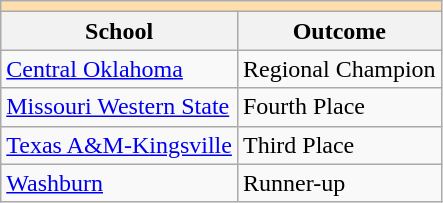<table class="wikitable" style="float:left;margin-right:1em;">
<tr>
<th colspan="3" style="background:#ffdead;"></th>
</tr>
<tr>
<th>School</th>
<th>Outcome</th>
</tr>
<tr>
<td><a href='#'>Central Oklahoma</a></td>
<td>Regional Champion</td>
</tr>
<tr>
<td><a href='#'>Missouri Western State</a></td>
<td>Fourth Place</td>
</tr>
<tr>
<td><a href='#'>Texas A&M-Kingsville</a></td>
<td>Third Place</td>
</tr>
<tr>
<td><a href='#'>Washburn</a></td>
<td>Runner-up</td>
</tr>
</table>
